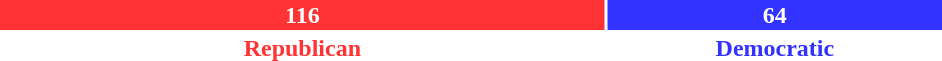<table style="width:50%">
<tr>
<td scope="row" colspan="3" style="text-align:center"></td>
</tr>
<tr>
<td scope="row" style="background:#F33; width:64.4%; text-align:center; color:white"><strong>116</strong></td>
<td style="background:#33F; width:35.6%; text-align:center; color:white"><strong>64</strong></td>
</tr>
<tr>
<td scope="row" style="text-align:center; color:#F33"><strong>Republican</strong></td>
<td style="text-align:center; color:#33F"><strong>Democratic</strong></td>
</tr>
</table>
